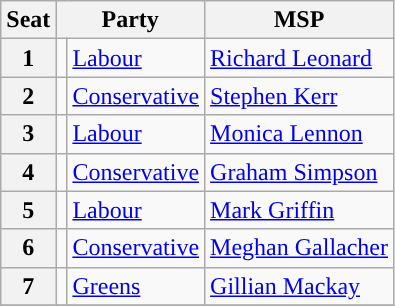<table class="wikitable sortable">
<tr>
<th>Seat</th>
<th colspan=2>Party</th>
<th>MSP</th>
</tr>
<tr>
<th>1</th>
<td style="color:inherit;background:"></td>
<td><a href='#'>Labour</a></td>
<td><a href='#'>Richard Leonard</a></td>
</tr>
<tr>
<th>2</th>
<td style="color:inherit;background:"></td>
<td><a href='#'>Conservative</a></td>
<td><a href='#'>Stephen Kerr</a></td>
</tr>
<tr>
<th>3</th>
<td style="color:inherit;background:"></td>
<td><a href='#'>Labour</a></td>
<td><a href='#'>Monica Lennon</a></td>
</tr>
<tr>
<th>4</th>
<td style="color:inherit;background:"></td>
<td><a href='#'>Conservative</a></td>
<td><a href='#'>Graham Simpson</a></td>
</tr>
<tr>
<th>5</th>
<td style="color:inherit;background:"></td>
<td><a href='#'>Labour</a></td>
<td><a href='#'>Mark Griffin</a></td>
</tr>
<tr>
<th>6</th>
<td style="color:inherit;background:"></td>
<td><a href='#'>Conservative</a></td>
<td><a href='#'>Meghan Gallacher</a></td>
</tr>
<tr>
<th>7</th>
<td style="color:inherit;background:"></td>
<td><a href='#'>Greens</a></td>
<td><a href='#'>Gillian Mackay</a></td>
</tr>
<tr>
</tr>
</table>
